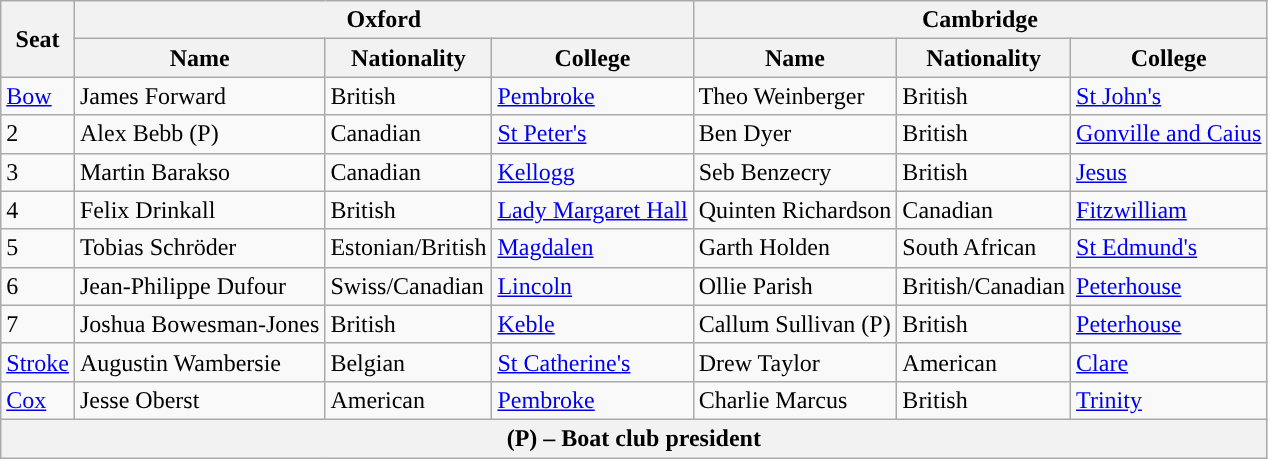<table class="wikitable">
<tr>
<th rowspan="2" scope="col">Seat</th>
<th colspan="3" scope="col">Oxford</th>
<th colspan="3" scope="col">Cambridge</th>
</tr>
<tr>
<th scope=row>Name</th>
<th scope=row>Nationality</th>
<th scope=row>College</th>
<th scope=row>Name</th>
<th scope=row>Nationality</th>
<th scope=row>College</th>
</tr>
<tr>
<td><a href='#'>Bow</a></td>
<td>James Forward</td>
<td>British</td>
<td><a href='#'>Pembroke</a></td>
<td>Theo Weinberger</td>
<td>British</td>
<td><a href='#'>St John's</a></td>
</tr>
<tr>
<td>2</td>
<td>Alex Bebb (P)</td>
<td>Canadian</td>
<td><a href='#'>St Peter's</a></td>
<td>Ben Dyer</td>
<td>British</td>
<td><a href='#'>Gonville and Caius</a></td>
</tr>
<tr>
<td>3</td>
<td>Martin Barakso</td>
<td>Canadian</td>
<td><a href='#'>Kellogg</a></td>
<td>Seb Benzecry</td>
<td>British</td>
<td><a href='#'>Jesus</a></td>
</tr>
<tr>
<td>4</td>
<td>Felix Drinkall</td>
<td>British</td>
<td><a href='#'> Lady Margaret Hall</a></td>
<td>Quinten Richardson</td>
<td>Canadian</td>
<td><a href='#'> Fitzwilliam</a></td>
</tr>
<tr>
<td>5</td>
<td>Tobias Schröder</td>
<td>Estonian/British</td>
<td><a href='#'>Magdalen</a></td>
<td>Garth Holden</td>
<td>South African</td>
<td><a href='#'>St Edmund's</a></td>
</tr>
<tr>
<td>6</td>
<td>Jean-Philippe Dufour</td>
<td>Swiss/Canadian</td>
<td><a href='#'>Lincoln</a></td>
<td>Ollie Parish</td>
<td>British/Canadian</td>
<td><a href='#'>Peterhouse</a></td>
</tr>
<tr>
<td>7</td>
<td>Joshua Bowesman-Jones</td>
<td>British</td>
<td><a href='#'>Keble</a></td>
<td>Callum Sullivan (P)</td>
<td>British</td>
<td><a href='#'>Peterhouse</a></td>
</tr>
<tr>
<td><a href='#'>Stroke</a></td>
<td>Augustin Wambersie</td>
<td>Belgian</td>
<td><a href='#'> St Catherine's</a></td>
<td>Drew Taylor</td>
<td>American</td>
<td><a href='#'> Clare</a></td>
</tr>
<tr>
<td><a href='#'>Cox</a></td>
<td>Jesse Oberst</td>
<td>American</td>
<td><a href='#'> Pembroke</a></td>
<td>Charlie Marcus</td>
<td>British</td>
<td><a href='#'>Trinity</a></td>
</tr>
<tr>
<th colspan=7>(P) – Boat club president</th>
</tr>
</table>
